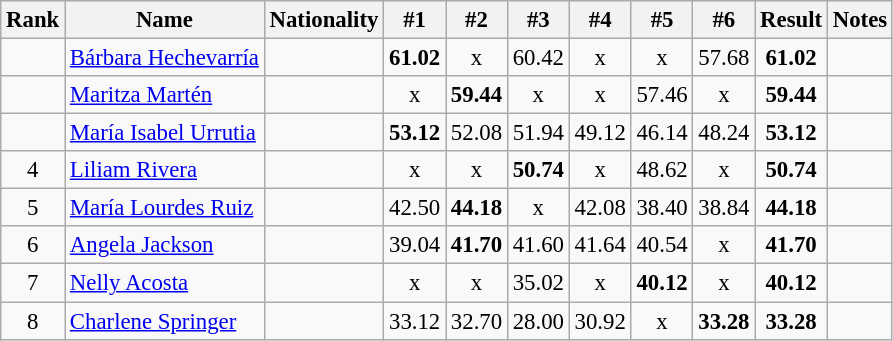<table class="wikitable sortable" style="text-align:center;font-size:95%">
<tr>
<th>Rank</th>
<th>Name</th>
<th>Nationality</th>
<th>#1</th>
<th>#2</th>
<th>#3</th>
<th>#4</th>
<th>#5</th>
<th>#6</th>
<th>Result</th>
<th>Notes</th>
</tr>
<tr>
<td></td>
<td align=left><a href='#'>Bárbara Hechevarría</a></td>
<td align=left></td>
<td><strong>61.02</strong></td>
<td>x</td>
<td>60.42</td>
<td>x</td>
<td>x</td>
<td>57.68</td>
<td><strong>61.02</strong></td>
<td></td>
</tr>
<tr>
<td></td>
<td align=left><a href='#'>Maritza Martén</a></td>
<td align=left></td>
<td>x</td>
<td><strong>59.44</strong></td>
<td>x</td>
<td>x</td>
<td>57.46</td>
<td>x</td>
<td><strong>59.44</strong></td>
<td></td>
</tr>
<tr>
<td></td>
<td align=left><a href='#'>María Isabel Urrutia</a></td>
<td align=left></td>
<td><strong>53.12</strong></td>
<td>52.08</td>
<td>51.94</td>
<td>49.12</td>
<td>46.14</td>
<td>48.24</td>
<td><strong>53.12</strong></td>
<td></td>
</tr>
<tr>
<td>4</td>
<td align=left><a href='#'>Liliam Rivera</a></td>
<td align=left></td>
<td>x</td>
<td>x</td>
<td><strong>50.74</strong></td>
<td>x</td>
<td>48.62</td>
<td>x</td>
<td><strong>50.74</strong></td>
<td></td>
</tr>
<tr>
<td>5</td>
<td align=left><a href='#'>María Lourdes Ruiz</a></td>
<td align=left></td>
<td>42.50</td>
<td><strong>44.18</strong></td>
<td>x</td>
<td>42.08</td>
<td>38.40</td>
<td>38.84</td>
<td><strong>44.18</strong></td>
<td></td>
</tr>
<tr>
<td>6</td>
<td align=left><a href='#'>Angela Jackson</a></td>
<td align=left></td>
<td>39.04</td>
<td><strong>41.70</strong></td>
<td>41.60</td>
<td>41.64</td>
<td>40.54</td>
<td>x</td>
<td><strong>41.70</strong></td>
<td></td>
</tr>
<tr>
<td>7</td>
<td align=left><a href='#'>Nelly Acosta</a></td>
<td align=left></td>
<td>x</td>
<td>x</td>
<td>35.02</td>
<td>x</td>
<td><strong>40.12</strong></td>
<td>x</td>
<td><strong>40.12</strong></td>
<td></td>
</tr>
<tr>
<td>8</td>
<td align=left><a href='#'>Charlene Springer</a></td>
<td align=left></td>
<td>33.12</td>
<td>32.70</td>
<td>28.00</td>
<td>30.92</td>
<td>x</td>
<td><strong>33.28</strong></td>
<td><strong>33.28</strong></td>
<td></td>
</tr>
</table>
